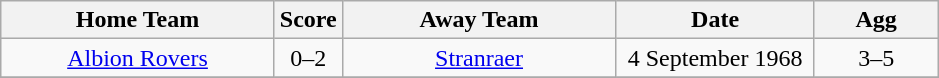<table class="wikitable" style="text-align:center;">
<tr>
<th width=175>Home Team</th>
<th width=20>Score</th>
<th width=175>Away Team</th>
<th width= 125>Date</th>
<th width= 75>Agg</th>
</tr>
<tr>
<td><a href='#'>Albion Rovers</a></td>
<td>0–2</td>
<td><a href='#'>Stranraer</a></td>
<td>4 September 1968</td>
<td>3–5</td>
</tr>
<tr>
</tr>
</table>
